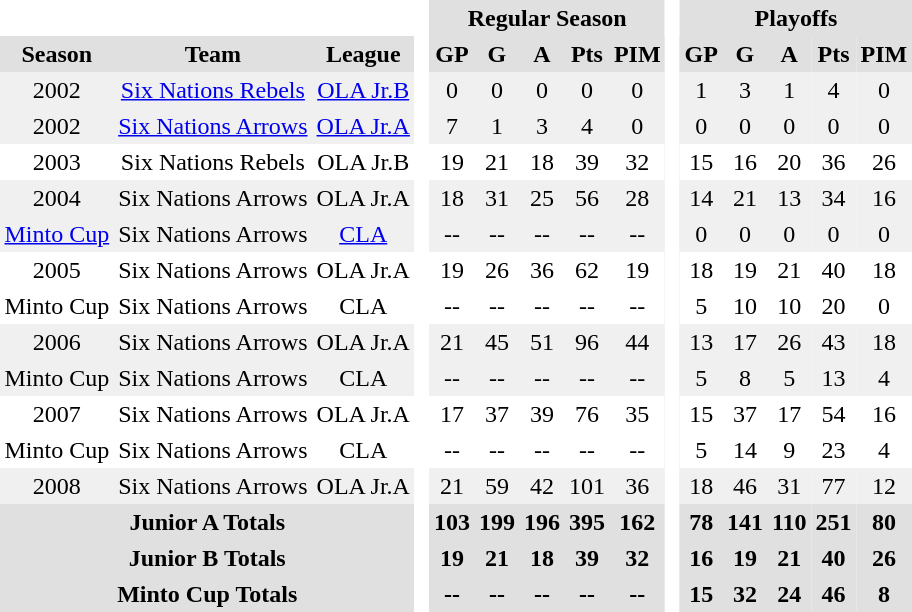<table BORDER="0" CELLPADDING="3" CELLSPACING="0">
<tr ALIGN="center" bgcolor="#e0e0e0">
<th colspan="3" bgcolor="#ffffff"> </th>
<th rowspan="99" bgcolor="#ffffff"> </th>
<th colspan="5">Regular Season</th>
<th rowspan="99" bgcolor="#ffffff"> </th>
<th colspan="5">Playoffs</th>
</tr>
<tr ALIGN="center" bgcolor="#e0e0e0">
<th>Season</th>
<th>Team</th>
<th>League</th>
<th>GP</th>
<th>G</th>
<th>A</th>
<th>Pts</th>
<th>PIM</th>
<th>GP</th>
<th>G</th>
<th>A</th>
<th>Pts</th>
<th>PIM</th>
</tr>
<tr ALIGN="center" bgcolor="#f0f0f0">
<td>2002</td>
<td><a href='#'>Six Nations Rebels</a></td>
<td><a href='#'>OLA Jr.B</a></td>
<td>0</td>
<td>0</td>
<td>0</td>
<td>0</td>
<td>0</td>
<td>1</td>
<td>3</td>
<td>1</td>
<td>4</td>
<td>0</td>
</tr>
<tr ALIGN="center" bgcolor="#f0f0f0">
<td>2002</td>
<td><a href='#'>Six Nations Arrows</a></td>
<td><a href='#'>OLA Jr.A</a></td>
<td>7</td>
<td>1</td>
<td>3</td>
<td>4</td>
<td>0</td>
<td>0</td>
<td>0</td>
<td>0</td>
<td>0</td>
<td>0</td>
</tr>
<tr ALIGN="center">
<td>2003</td>
<td>Six Nations Rebels</td>
<td>OLA Jr.B</td>
<td>19</td>
<td>21</td>
<td>18</td>
<td>39</td>
<td>32</td>
<td>15</td>
<td>16</td>
<td>20</td>
<td>36</td>
<td>26</td>
</tr>
<tr ALIGN="center" bgcolor="#f0f0f0">
<td>2004</td>
<td>Six Nations Arrows</td>
<td>OLA Jr.A</td>
<td>18</td>
<td>31</td>
<td>25</td>
<td>56</td>
<td>28</td>
<td>14</td>
<td>21</td>
<td>13</td>
<td>34</td>
<td>16</td>
</tr>
<tr ALIGN="center" bgcolor="#f0f0f0">
<td><a href='#'>Minto Cup</a></td>
<td>Six Nations Arrows</td>
<td><a href='#'>CLA</a></td>
<td>--</td>
<td>--</td>
<td>--</td>
<td>--</td>
<td>--</td>
<td>0</td>
<td>0</td>
<td>0</td>
<td>0</td>
<td>0</td>
</tr>
<tr ALIGN="center">
<td>2005</td>
<td>Six Nations Arrows</td>
<td>OLA Jr.A</td>
<td>19</td>
<td>26</td>
<td>36</td>
<td>62</td>
<td>19</td>
<td>18</td>
<td>19</td>
<td>21</td>
<td>40</td>
<td>18</td>
</tr>
<tr ALIGN="center">
<td>Minto Cup</td>
<td>Six Nations Arrows</td>
<td>CLA</td>
<td>--</td>
<td>--</td>
<td>--</td>
<td>--</td>
<td>--</td>
<td>5</td>
<td>10</td>
<td>10</td>
<td>20</td>
<td>0</td>
</tr>
<tr ALIGN="center" bgcolor="#f0f0f0">
<td>2006</td>
<td>Six Nations Arrows</td>
<td>OLA Jr.A</td>
<td>21</td>
<td>45</td>
<td>51</td>
<td>96</td>
<td>44</td>
<td>13</td>
<td>17</td>
<td>26</td>
<td>43</td>
<td>18</td>
</tr>
<tr ALIGN="center" bgcolor="#f0f0f0">
<td>Minto Cup</td>
<td>Six Nations Arrows</td>
<td>CLA</td>
<td>--</td>
<td>--</td>
<td>--</td>
<td>--</td>
<td>--</td>
<td>5</td>
<td>8</td>
<td>5</td>
<td>13</td>
<td>4</td>
</tr>
<tr ALIGN="center">
<td>2007</td>
<td>Six Nations Arrows</td>
<td>OLA Jr.A</td>
<td>17</td>
<td>37</td>
<td>39</td>
<td>76</td>
<td>35</td>
<td>15</td>
<td>37</td>
<td>17</td>
<td>54</td>
<td>16</td>
</tr>
<tr ALIGN="center">
<td>Minto Cup</td>
<td>Six Nations Arrows</td>
<td>CLA</td>
<td>--</td>
<td>--</td>
<td>--</td>
<td>--</td>
<td>--</td>
<td>5</td>
<td>14</td>
<td>9</td>
<td>23</td>
<td>4</td>
</tr>
<tr ALIGN="center" bgcolor="#f0f0f0">
<td>2008</td>
<td>Six Nations Arrows</td>
<td>OLA Jr.A</td>
<td>21</td>
<td>59</td>
<td>42</td>
<td>101</td>
<td>36</td>
<td>18</td>
<td>46</td>
<td>31</td>
<td>77</td>
<td>12</td>
</tr>
<tr ALIGN="center" bgcolor="#e0e0e0">
<th colspan="3">Junior A Totals</th>
<th>103</th>
<th>199</th>
<th>196</th>
<th>395</th>
<th>162</th>
<th>78</th>
<th>141</th>
<th>110</th>
<th>251</th>
<th>80</th>
</tr>
<tr ALIGN="center" bgcolor="#e0e0e0">
<th colspan="3">Junior B Totals</th>
<th>19</th>
<th>21</th>
<th>18</th>
<th>39</th>
<th>32</th>
<th>16</th>
<th>19</th>
<th>21</th>
<th>40</th>
<th>26</th>
</tr>
<tr ALIGN="center" bgcolor="#e0e0e0">
<th colspan="3">Minto Cup Totals</th>
<th>--</th>
<th>--</th>
<th>--</th>
<th>--</th>
<th>--</th>
<th>15</th>
<th>32</th>
<th>24</th>
<th>46</th>
<th>8</th>
</tr>
</table>
